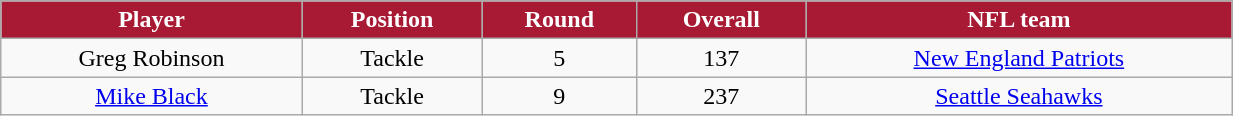<table class="wikitable" width="65%">
<tr align="center"  style="background:#A81933;color:#FFFFFF;">
<td><strong>Player</strong></td>
<td><strong>Position</strong></td>
<td><strong>Round</strong></td>
<td><strong>Overall</strong></td>
<td><strong>NFL team</strong></td>
</tr>
<tr align="center" bgcolor="">
<td>Greg Robinson</td>
<td>Tackle</td>
<td>5</td>
<td>137</td>
<td><a href='#'>New England Patriots</a></td>
</tr>
<tr align="center" bgcolor="">
<td><a href='#'>Mike Black</a></td>
<td>Tackle</td>
<td>9</td>
<td>237</td>
<td><a href='#'>Seattle Seahawks</a></td>
</tr>
</table>
